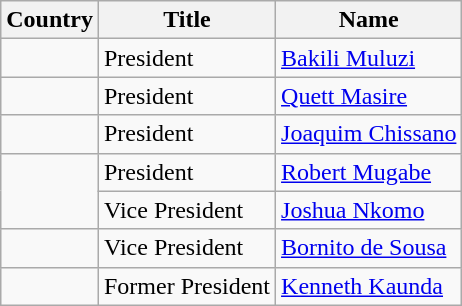<table class="wikitable sortable">
<tr>
<th>Country</th>
<th>Title</th>
<th>Name</th>
</tr>
<tr>
<td></td>
<td>President</td>
<td><a href='#'>Bakili Muluzi</a></td>
</tr>
<tr>
<td></td>
<td>President</td>
<td><a href='#'>Quett Masire</a></td>
</tr>
<tr>
<td></td>
<td>President</td>
<td><a href='#'>Joaquim Chissano</a></td>
</tr>
<tr>
<td rowspan="2"></td>
<td>President</td>
<td><a href='#'>Robert Mugabe</a></td>
</tr>
<tr>
<td>Vice President</td>
<td><a href='#'>Joshua Nkomo</a></td>
</tr>
<tr>
<td></td>
<td>Vice President</td>
<td><a href='#'>Bornito de Sousa</a></td>
</tr>
<tr>
<td></td>
<td>Former President</td>
<td><a href='#'>Kenneth Kaunda</a></td>
</tr>
</table>
